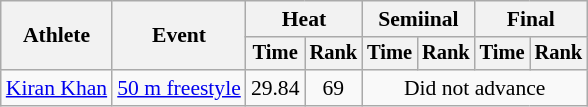<table class="wikitable" style="font-size:90%">
<tr>
<th rowspan="2">Athlete</th>
<th rowspan="2">Event</th>
<th colspan="2">Heat</th>
<th colspan="2">Semiinal</th>
<th colspan="2">Final</th>
</tr>
<tr style="font-size:95%">
<th>Time</th>
<th>Rank</th>
<th>Time</th>
<th>Rank</th>
<th>Time</th>
<th>Rank</th>
</tr>
<tr align=center>
<td align=left><a href='#'>Kiran Khan</a></td>
<td align=left><a href='#'>50 m freestyle</a></td>
<td>29.84</td>
<td>69</td>
<td colspan=4>Did not advance</td>
</tr>
</table>
